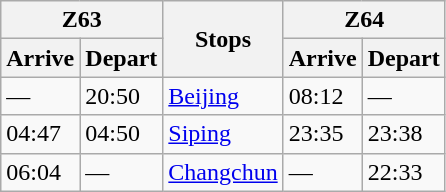<table class="wikitable">
<tr>
<th colspan="2">Z63</th>
<th rowspan="2">Stops</th>
<th colspan="2">Z64</th>
</tr>
<tr>
<th>Arrive</th>
<th>Depart</th>
<th>Arrive</th>
<th>Depart</th>
</tr>
<tr>
<td>—</td>
<td>20:50</td>
<td><a href='#'>Beijing</a></td>
<td>08:12</td>
<td>—</td>
</tr>
<tr>
<td>04:47</td>
<td>04:50</td>
<td><a href='#'>Siping</a></td>
<td>23:35</td>
<td>23:38</td>
</tr>
<tr>
<td>06:04</td>
<td>—</td>
<td><a href='#'>Changchun</a></td>
<td>—</td>
<td>22:33</td>
</tr>
</table>
